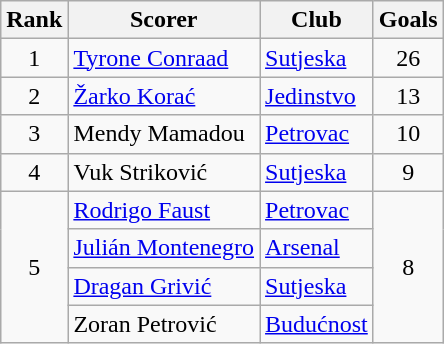<table class="wikitable" style="text-align:center">
<tr>
<th>Rank</th>
<th>Scorer</th>
<th>Club</th>
<th>Goals</th>
</tr>
<tr>
<td>1</td>
<td align="left"> <a href='#'>Tyrone Conraad</a></td>
<td align="left"><a href='#'>Sutjeska</a></td>
<td>26</td>
</tr>
<tr>
<td>2</td>
<td align="left"> <a href='#'>Žarko Korać</a></td>
<td align="left"><a href='#'>Jedinstvo</a></td>
<td>13</td>
</tr>
<tr>
<td>3</td>
<td align="left"> Mendy Mamadou</td>
<td align="left"><a href='#'>Petrovac</a></td>
<td>10</td>
</tr>
<tr>
<td>4</td>
<td align="left"> Vuk Striković</td>
<td align="left"><a href='#'>Sutjeska</a></td>
<td>9</td>
</tr>
<tr>
<td rowspan="4">5</td>
<td align="left"> <a href='#'>Rodrigo Faust</a></td>
<td align="left"><a href='#'>Petrovac</a></td>
<td rowspan="4">8</td>
</tr>
<tr>
<td align="left"> <a href='#'>Julián Montenegro</a></td>
<td align="left"><a href='#'>Arsenal</a></td>
</tr>
<tr>
<td align="left"> <a href='#'>Dragan Grivić</a></td>
<td align="left"><a href='#'>Sutjeska</a></td>
</tr>
<tr>
<td align="left"> Zoran Petrović</td>
<td align="left"><a href='#'>Budućnost</a></td>
</tr>
</table>
